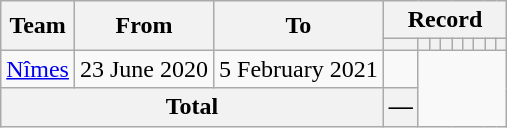<table class=wikitable style="text-align: center">
<tr>
<th rowspan=2>Team</th>
<th rowspan=2>From</th>
<th rowspan=2>To</th>
<th colspan=9>Record</th>
</tr>
<tr>
<th></th>
<th></th>
<th></th>
<th></th>
<th></th>
<th></th>
<th></th>
<th></th>
<th></th>
</tr>
<tr>
<td align=left><a href='#'>Nîmes</a></td>
<td align=left>23 June 2020</td>
<td align=left>5 February 2021<br></td>
<td></td>
</tr>
<tr>
<th colspan=3>Total<br></th>
<th>—</th>
</tr>
</table>
